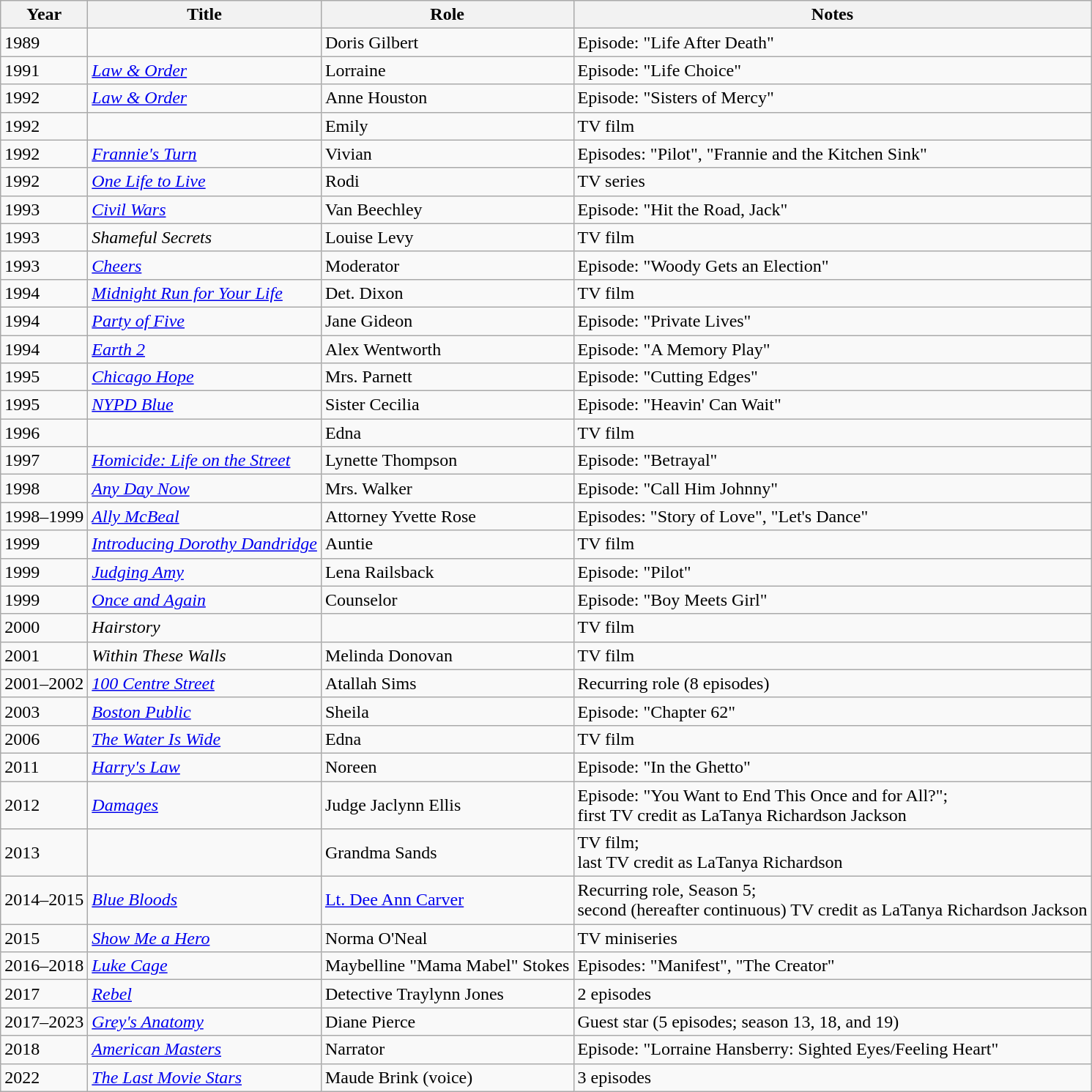<table class="wikitable unsortable">
<tr>
<th>Year</th>
<th>Title</th>
<th>Role</th>
<th class="unsortable">Notes</th>
</tr>
<tr>
<td>1989</td>
<td><em></em></td>
<td>Doris Gilbert</td>
<td>Episode: "Life After Death"</td>
</tr>
<tr>
<td>1991</td>
<td><em><a href='#'>Law & Order</a></em></td>
<td>Lorraine</td>
<td>Episode: "Life Choice"</td>
</tr>
<tr>
<td>1992</td>
<td><em><a href='#'>Law & Order</a></em></td>
<td>Anne Houston</td>
<td>Episode: "Sisters of Mercy"</td>
</tr>
<tr>
<td>1992</td>
<td><em></em></td>
<td>Emily</td>
<td>TV film</td>
</tr>
<tr>
<td>1992</td>
<td><em><a href='#'>Frannie's Turn</a></em></td>
<td>Vivian</td>
<td>Episodes: "Pilot", "Frannie and the Kitchen Sink"</td>
</tr>
<tr>
<td>1992</td>
<td><em><a href='#'>One Life to Live</a></em></td>
<td>Rodi</td>
<td>TV series</td>
</tr>
<tr>
<td>1993</td>
<td><em><a href='#'>Civil Wars</a></em></td>
<td>Van Beechley</td>
<td>Episode: "Hit the Road, Jack"</td>
</tr>
<tr>
<td>1993</td>
<td><em>Shameful Secrets</em></td>
<td>Louise Levy</td>
<td>TV film</td>
</tr>
<tr>
<td>1993</td>
<td><em><a href='#'>Cheers</a></em></td>
<td>Moderator</td>
<td>Episode: "Woody Gets an Election"</td>
</tr>
<tr>
<td>1994</td>
<td><em><a href='#'>Midnight Run for Your Life</a></em></td>
<td>Det. Dixon</td>
<td>TV film</td>
</tr>
<tr>
<td>1994</td>
<td><em><a href='#'>Party of Five</a></em></td>
<td>Jane Gideon</td>
<td>Episode: "Private Lives"</td>
</tr>
<tr>
<td>1994</td>
<td><em><a href='#'>Earth 2</a></em></td>
<td>Alex Wentworth</td>
<td>Episode: "A Memory Play"</td>
</tr>
<tr>
<td>1995</td>
<td><em><a href='#'>Chicago Hope</a></em></td>
<td>Mrs. Parnett</td>
<td>Episode: "Cutting Edges"</td>
</tr>
<tr>
<td>1995</td>
<td><em><a href='#'>NYPD Blue</a></em></td>
<td>Sister Cecilia</td>
<td>Episode: "Heavin' Can Wait"</td>
</tr>
<tr>
<td>1996</td>
<td><em></em></td>
<td>Edna</td>
<td>TV film</td>
</tr>
<tr>
<td>1997</td>
<td><em><a href='#'>Homicide: Life on the Street</a></em></td>
<td>Lynette Thompson</td>
<td>Episode: "Betrayal"</td>
</tr>
<tr>
<td>1998</td>
<td><em><a href='#'>Any Day Now</a></em></td>
<td>Mrs. Walker</td>
<td>Episode: "Call Him Johnny"</td>
</tr>
<tr>
<td>1998–1999</td>
<td><em><a href='#'>Ally McBeal</a></em></td>
<td>Attorney Yvette Rose</td>
<td>Episodes: "Story of Love", "Let's Dance"</td>
</tr>
<tr>
<td>1999</td>
<td><em><a href='#'>Introducing Dorothy Dandridge</a></em></td>
<td>Auntie</td>
<td>TV film</td>
</tr>
<tr>
<td>1999</td>
<td><em><a href='#'>Judging Amy</a></em></td>
<td>Lena Railsback</td>
<td>Episode: "Pilot"</td>
</tr>
<tr>
<td>1999</td>
<td><em><a href='#'>Once and Again</a></em></td>
<td>Counselor</td>
<td>Episode: "Boy Meets Girl"</td>
</tr>
<tr>
<td>2000</td>
<td><em>Hairstory</em></td>
<td></td>
<td>TV film</td>
</tr>
<tr>
<td>2001</td>
<td><em>Within These Walls</em></td>
<td>Melinda Donovan</td>
<td>TV film</td>
</tr>
<tr>
<td>2001–2002</td>
<td><em><a href='#'>100 Centre Street</a></em></td>
<td>Atallah Sims</td>
<td>Recurring role (8 episodes)</td>
</tr>
<tr>
<td>2003</td>
<td><em><a href='#'>Boston Public</a></em></td>
<td>Sheila</td>
<td>Episode: "Chapter 62"</td>
</tr>
<tr>
<td>2006</td>
<td><em><a href='#'>The Water Is Wide</a></em></td>
<td>Edna</td>
<td>TV film</td>
</tr>
<tr>
<td>2011</td>
<td><em><a href='#'>Harry's Law</a></em></td>
<td>Noreen</td>
<td>Episode: "In the Ghetto"</td>
</tr>
<tr>
<td>2012</td>
<td><em><a href='#'>Damages</a></em></td>
<td>Judge Jaclynn Ellis</td>
<td>Episode: "You Want to End This Once and for All?";<br>first TV credit as LaTanya Richardson Jackson</td>
</tr>
<tr>
<td>2013</td>
<td></td>
<td>Grandma Sands</td>
<td>TV film;<br>last TV credit as LaTanya Richardson</td>
</tr>
<tr>
<td>2014–2015</td>
<td><em><a href='#'>Blue Bloods</a></em></td>
<td><a href='#'>Lt. Dee Ann Carver</a></td>
<td>Recurring role, Season 5;<br>second (hereafter continuous) TV credit as LaTanya Richardson Jackson</td>
</tr>
<tr>
<td>2015</td>
<td><em><a href='#'>Show Me a Hero</a></em></td>
<td>Norma O'Neal</td>
<td>TV miniseries</td>
</tr>
<tr>
<td>2016–2018</td>
<td><em><a href='#'>Luke Cage</a></em></td>
<td>Maybelline "Mama Mabel" Stokes</td>
<td>Episodes: "Manifest", "The Creator"</td>
</tr>
<tr>
<td>2017</td>
<td><em><a href='#'>Rebel</a></em></td>
<td>Detective Traylynn Jones</td>
<td>2 episodes</td>
</tr>
<tr>
<td>2017–2023</td>
<td><em><a href='#'>Grey's Anatomy</a></em></td>
<td>Diane Pierce</td>
<td>Guest star (5 episodes; season 13, 18, and 19)</td>
</tr>
<tr>
<td>2018</td>
<td><em><a href='#'>American Masters</a></em></td>
<td>Narrator</td>
<td>Episode: "Lorraine Hansberry: Sighted Eyes/Feeling Heart"</td>
</tr>
<tr>
<td>2022</td>
<td><em><a href='#'>The Last Movie Stars</a></em></td>
<td>Maude Brink (voice)</td>
<td>3 episodes</td>
</tr>
</table>
